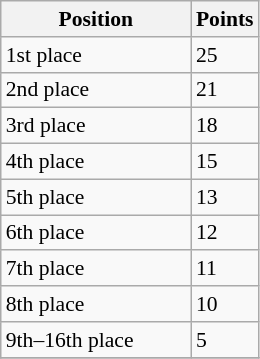<table class="wikitable" style="font-size: 90%">
<tr>
<th width=120>Position</th>
<th width=20>Points</th>
</tr>
<tr>
<td>1st place</td>
<td>25</td>
</tr>
<tr>
<td>2nd place</td>
<td>21</td>
</tr>
<tr>
<td>3rd place</td>
<td>18</td>
</tr>
<tr>
<td>4th place</td>
<td>15</td>
</tr>
<tr>
<td>5th place</td>
<td>13</td>
</tr>
<tr>
<td>6th place</td>
<td>12</td>
</tr>
<tr>
<td>7th place</td>
<td>11</td>
</tr>
<tr>
<td>8th place</td>
<td>10</td>
</tr>
<tr>
<td>9th–16th place</td>
<td>5</td>
</tr>
<tr>
</tr>
</table>
